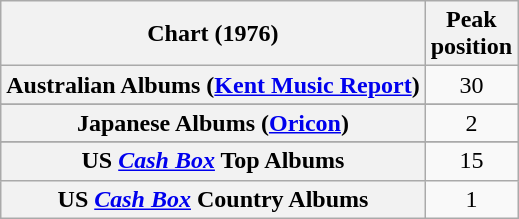<table class="wikitable sortable plainrowheaders" style="text-align:center;">
<tr>
<th>Chart (1976)</th>
<th>Peak<br>position</th>
</tr>
<tr>
<th scope="row">Australian Albums (<a href='#'>Kent Music Report</a>)</th>
<td>30</td>
</tr>
<tr>
</tr>
<tr>
<th scope="row">Japanese Albums (<a href='#'>Oricon</a>)</th>
<td>2</td>
</tr>
<tr>
</tr>
<tr>
</tr>
<tr>
</tr>
<tr>
</tr>
<tr>
<th scope="row">US <em><a href='#'>Cash Box</a></em> Top Albums</th>
<td align="center">15</td>
</tr>
<tr>
<th scope="row">US <em><a href='#'>Cash Box</a></em> Country Albums</th>
<td align="center">1</td>
</tr>
</table>
